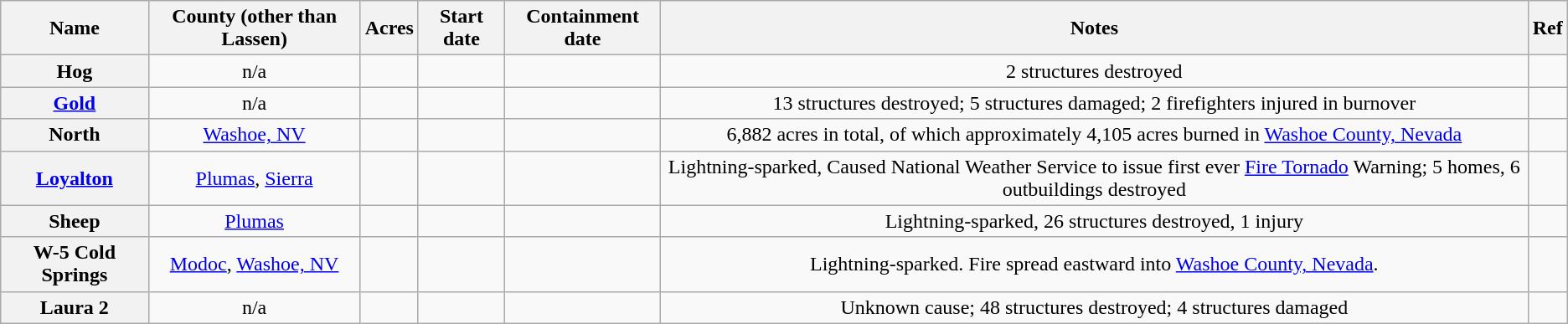<table class="wikitable sortable plainrowheaders mw-collapsible" style="text-align:center;">
<tr>
<th scope="col">Name</th>
<th scope="col">County (other than Lassen)</th>
<th scope="col">Acres</th>
<th scope="col">Start date</th>
<th scope="col">Containment date</th>
<th scope="col">Notes</th>
<th scope="col" class="unsortable">Ref</th>
</tr>
<tr>
<th scope="row">Hog</th>
<td>n/a</td>
<td></td>
<td></td>
<td></td>
<td>2 structures destroyed</td>
<td></td>
</tr>
<tr>
<th scope="row"><a href='#'>Gold</a></th>
<td>n/a</td>
<td></td>
<td></td>
<td></td>
<td>13 structures destroyed; 5 structures damaged; 2 firefighters injured in burnover</td>
<td></td>
</tr>
<tr>
<th scope="row">North</th>
<td><a href='#'>Washoe, NV</a></td>
<td></td>
<td></td>
<td></td>
<td>6,882 acres in total, of which approximately 4,105 acres burned in <a href='#'>Washoe County, Nevada</a></td>
<td></td>
</tr>
<tr>
<th scope="row"><a href='#'>Loyalton</a></th>
<td><a href='#'>Plumas</a>, <a href='#'>Sierra</a></td>
<td></td>
<td></td>
<td></td>
<td>Lightning-sparked, Caused National Weather Service to issue first ever <a href='#'>Fire Tornado</a> Warning; 5 homes, 6 outbuildings destroyed</td>
<td></td>
</tr>
<tr>
<th scope="row">Sheep</th>
<td><a href='#'>Plumas</a></td>
<td></td>
<td></td>
<td></td>
<td>Lightning-sparked, 26 structures destroyed, 1 injury</td>
<td></td>
</tr>
<tr>
<th scope="row">W-5 Cold Springs</th>
<td><a href='#'>Modoc</a>, <a href='#'>Washoe, NV</a></td>
<td></td>
<td></td>
<td></td>
<td>Lightning-sparked. Fire spread eastward into <a href='#'>Washoe County, Nevada</a>.</td>
<td></td>
</tr>
<tr>
<th scope="row">Laura 2</th>
<td>n/a</td>
<td></td>
<td></td>
<td></td>
<td>Unknown cause; 48 structures destroyed; 4 structures damaged</td>
<td></td>
</tr>
</table>
